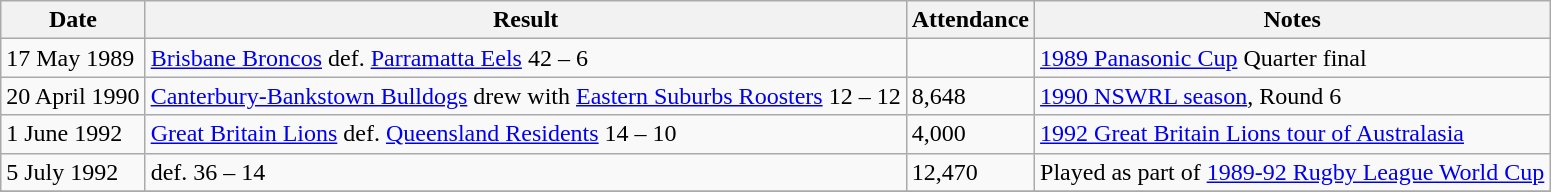<table class="wikitable">
<tr>
<th>Date</th>
<th>Result</th>
<th>Attendance</th>
<th>Notes</th>
</tr>
<tr>
<td>17 May 1989</td>
<td> <a href='#'>Brisbane Broncos</a> def.  <a href='#'>Parramatta Eels</a> 42 – 6</td>
<td></td>
<td><a href='#'>1989 Panasonic Cup</a> Quarter final</td>
</tr>
<tr>
<td>20 April 1990</td>
<td> <a href='#'>Canterbury-Bankstown Bulldogs</a> drew with  <a href='#'>Eastern Suburbs Roosters</a> 12 – 12</td>
<td>8,648</td>
<td><a href='#'>1990 NSWRL season</a>, Round 6</td>
</tr>
<tr>
<td>1 June 1992</td>
<td> <a href='#'>Great Britain Lions</a> def.  <a href='#'>Queensland Residents</a> 14 – 10</td>
<td>4,000</td>
<td><a href='#'>1992 Great Britain Lions tour of Australasia</a></td>
</tr>
<tr>
<td>5 July 1992</td>
<td> def.  36 – 14</td>
<td>12,470</td>
<td>Played as part of <a href='#'>1989-92 Rugby League World Cup</a></td>
</tr>
<tr>
</tr>
</table>
